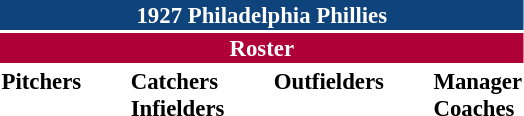<table class="toccolours" style="font-size: 95%;">
<tr>
<th colspan="10" style="background-color: #0f437c; color: white; text-align: center;">1927 Philadelphia Phillies</th>
</tr>
<tr>
<td colspan="10" style="background-color:#af0039; color: white; text-align: center;"><strong>Roster</strong></td>
</tr>
<tr>
<td valign="top"><strong>Pitchers</strong><br>














</td>
<td width="25px"></td>
<td valign="top"><strong>Catchers</strong><br>


<strong>Infielders</strong>








</td>
<td width="25px"></td>
<td valign="top"><strong>Outfielders</strong><br>




</td>
<td width="25px"></td>
<td valign="top"><strong>Manager</strong><br>
<strong>Coaches</strong>

</td>
</tr>
</table>
